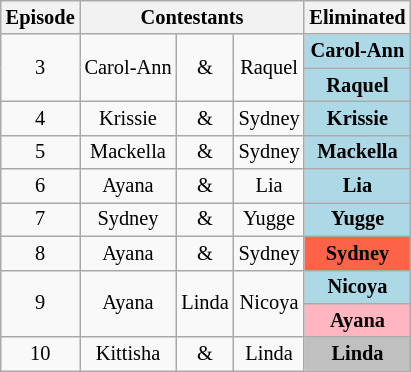<table class="wikitable" border="2" style="text-align:center; font-size:85%;">
<tr>
<th>Episode</th>
<th colspan="3">Contestants</th>
<th>Eliminated</th>
</tr>
<tr>
<td rowspan="2">3</td>
<td rowspan="2">Carol-Ann</td>
<td rowspan="2">&</td>
<td rowspan="2">Raquel</td>
<td style="background:lightblue"><strong>Carol-Ann</strong></td>
</tr>
<tr>
<td style="background:lightblue";><strong>Raquel</strong></td>
</tr>
<tr>
<td>4</td>
<td>Krissie</td>
<td>&</td>
<td>Sydney</td>
<td style="background:lightblue"><strong>Krissie</strong></td>
</tr>
<tr>
<td>5</td>
<td>Mackella</td>
<td>&</td>
<td>Sydney</td>
<td style="background:lightblue"><strong>Mackella</strong></td>
</tr>
<tr>
<td>6</td>
<td>Ayana</td>
<td>&</td>
<td>Lia</td>
<td style="background:lightblue"><strong>Lia</strong></td>
</tr>
<tr>
<td>7</td>
<td>Sydney</td>
<td>&</td>
<td>Yugge</td>
<td style="background:lightblue"><strong>Yugge</strong></td>
</tr>
<tr>
<td>8</td>
<td>Ayana</td>
<td>&</td>
<td>Sydney</td>
<td style="background:tomato"><strong>Sydney</strong></td>
</tr>
<tr>
<td rowspan="2">9</td>
<td rowspan="2">Ayana</td>
<td rowspan="2">Linda</td>
<td rowspan="2">Nicoya</td>
<td style="background:lightblue"><strong>Nicoya</strong></td>
</tr>
<tr>
<td style="background:lightpink";><strong>Ayana</strong></td>
</tr>
<tr>
<td>10</td>
<td>Kittisha</td>
<td>&</td>
<td>Linda</td>
<td style="background:silver"><strong>Linda</strong></td>
</tr>
</table>
